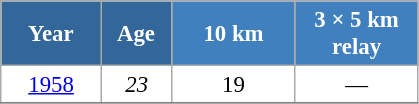<table class="wikitable" style="font-size:95%; text-align:center; border:grey solid 1px; border-collapse:collapse; background:#ffffff;">
<tr>
<th style="background-color:#369; color:white; width:60px;"> Year </th>
<th style="background-color:#369; color:white; width:40px;"> Age </th>
<th style="background-color:#4180be; color:white; width:75px;"> 10 km </th>
<th style="background-color:#4180be; color:white; width:75px;"> 3 × 5 km <br> relay </th>
</tr>
<tr>
<td><a href='#'>1958</a></td>
<td><em>23</em></td>
<td>19</td>
<td>—</td>
</tr>
<tr>
</tr>
</table>
